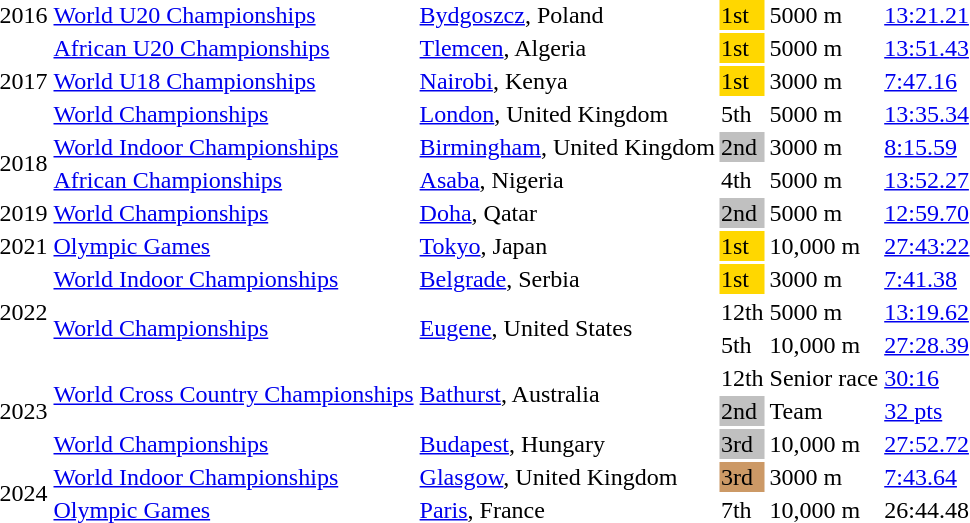<table>
<tr>
<td>2016</td>
<td><a href='#'>World U20 Championships</a></td>
<td><a href='#'>Bydgoszcz</a>, Poland</td>
<td bgcolor=gold>1st</td>
<td>5000 m</td>
<td><a href='#'>13:21.21</a></td>
</tr>
<tr>
<td rowspan=3>2017</td>
<td><a href='#'>African U20 Championships</a></td>
<td><a href='#'>Tlemcen</a>, Algeria</td>
<td bgcolor=gold>1st</td>
<td>5000 m</td>
<td><a href='#'>13:51.43</a></td>
</tr>
<tr>
<td><a href='#'>World U18 Championships</a></td>
<td><a href='#'>Nairobi</a>, Kenya</td>
<td bgcolor=gold>1st</td>
<td>3000 m</td>
<td><a href='#'>7:47.16</a></td>
</tr>
<tr>
<td><a href='#'>World Championships</a></td>
<td><a href='#'>London</a>, United Kingdom</td>
<td>5th</td>
<td>5000 m</td>
<td><a href='#'>13:35.34</a></td>
</tr>
<tr>
<td rowspan=2>2018</td>
<td><a href='#'>World Indoor Championships</a></td>
<td><a href='#'>Birmingham</a>, United Kingdom</td>
<td bgcolor=silver>2nd</td>
<td>3000 m </td>
<td><a href='#'>8:15.59</a></td>
</tr>
<tr>
<td><a href='#'>African Championships</a></td>
<td><a href='#'>Asaba</a>, Nigeria</td>
<td>4th</td>
<td>5000 m</td>
<td><a href='#'>13:52.27</a></td>
</tr>
<tr>
<td>2019</td>
<td><a href='#'>World Championships</a></td>
<td><a href='#'>Doha</a>, Qatar</td>
<td bgcolor=silver>2nd</td>
<td>5000 m</td>
<td><a href='#'>12:59.70</a></td>
</tr>
<tr>
<td>2021</td>
<td><a href='#'>Olympic Games</a></td>
<td><a href='#'>Tokyo</a>, Japan</td>
<td bgcolor=gold>1st</td>
<td>10,000 m</td>
<td><a href='#'>27:43:22</a></td>
</tr>
<tr>
<td rowspan=3>2022</td>
<td><a href='#'>World Indoor Championships</a></td>
<td><a href='#'>Belgrade</a>, Serbia</td>
<td bgcolor=gold>1st</td>
<td>3000 m </td>
<td><a href='#'>7:41.38</a></td>
</tr>
<tr>
<td rowspan=2><a href='#'>World Championships</a></td>
<td rowspan=2><a href='#'>Eugene</a>, United States</td>
<td>12th</td>
<td>5000 m</td>
<td><a href='#'>13:19.62</a></td>
</tr>
<tr>
<td>5th</td>
<td>10,000 m</td>
<td><a href='#'>27:28.39</a></td>
</tr>
<tr>
<td rowspan=3>2023</td>
<td rowspan=2><a href='#'>World Cross Country Championships</a></td>
<td rowspan=2><a href='#'>Bathurst</a>, Australia</td>
<td>12th</td>
<td>Senior race</td>
<td><a href='#'>30:16</a></td>
</tr>
<tr>
<td bgcolor=silver>2nd</td>
<td>Team</td>
<td><a href='#'>32 pts</a></td>
</tr>
<tr>
<td><a href='#'>World Championships</a></td>
<td><a href='#'>Budapest</a>, Hungary</td>
<td bgcolor=silver>3rd</td>
<td>10,000 m</td>
<td><a href='#'>27:52.72</a></td>
</tr>
<tr>
<td rowspan=2>2024</td>
<td><a href='#'>World Indoor Championships</a></td>
<td><a href='#'>Glasgow</a>, United Kingdom</td>
<td bgcolor=cc9966>3rd</td>
<td>3000 m </td>
<td><a href='#'>7:43.64</a></td>
</tr>
<tr>
<td><a href='#'>Olympic Games</a></td>
<td><a href='#'>Paris</a>, France</td>
<td>7th</td>
<td>10,000 m</td>
<td>26:44.48</td>
</tr>
<tr>
</tr>
</table>
